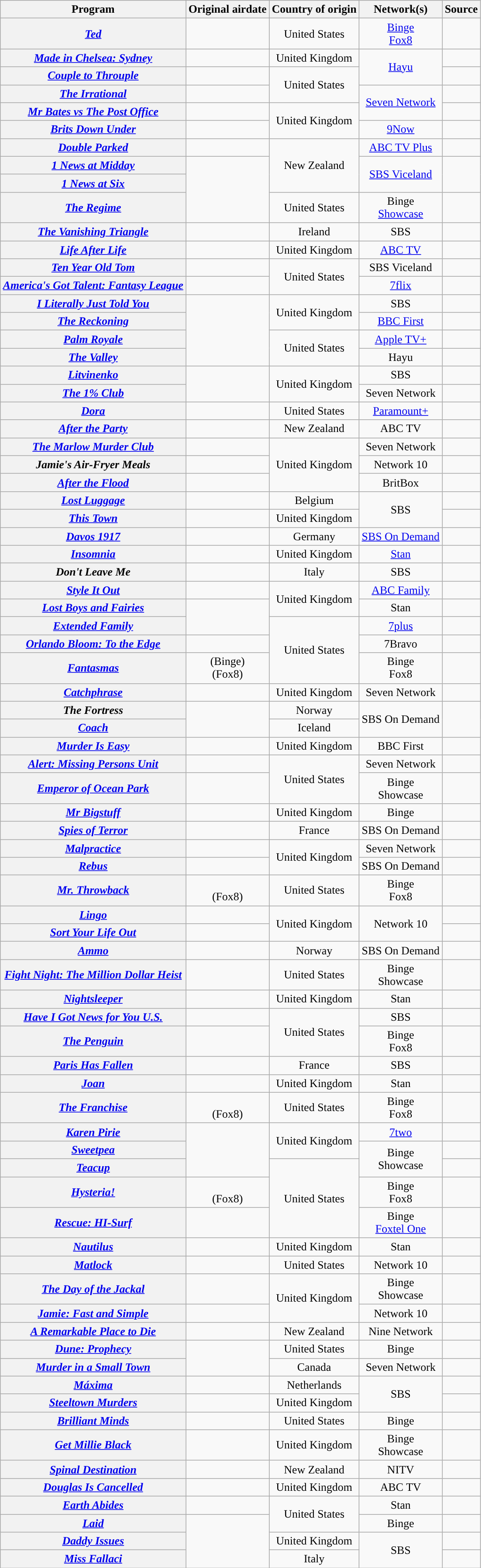<table class="wikitable plainrowheaders sortable" style="text-align:center">
<tr>
<th scope="col">Program</th>
<th scope="col">Original airdate</th>
<th scope="col">Country of origin</th>
<th scope="col">Network(s)</th>
<th scope="col" class="unsortable">Source</th>
</tr>
<tr>
<th scope="row"><a href='#'><em>Ted</em></a></th>
<td></td>
<td>United States</td>
<td><a href='#'>Binge</a><br><a href='#'>Fox8</a></td>
<td></td>
</tr>
<tr>
<th scope="row"><em><a href='#'>Made in Chelsea: Sydney</a></em></th>
<td></td>
<td>United Kingdom</td>
<td rowspan=2><a href='#'>Hayu</a></td>
<td></td>
</tr>
<tr>
<th scope="row"><em><a href='#'>Couple to Throuple</a></em></th>
<td></td>
<td rowspan=2>United States</td>
<td></td>
</tr>
<tr>
<th scope="row"><em><a href='#'>The Irrational</a></em></th>
<td></td>
<td rowspan=2><a href='#'>Seven Network</a></td>
<td></td>
</tr>
<tr>
<th scope="row"><em><a href='#'>Mr Bates vs The Post Office</a></em></th>
<td></td>
<td rowspan=2>United Kingdom</td>
<td></td>
</tr>
<tr>
<th scope="row"><em><a href='#'>Brits Down Under</a></em></th>
<td></td>
<td><a href='#'>9Now</a></td>
<td></td>
</tr>
<tr>
<th scope="row"><em><a href='#'>Double Parked</a></em></th>
<td></td>
<td rowspan=3>New Zealand</td>
<td><a href='#'>ABC TV Plus</a></td>
<td></td>
</tr>
<tr>
<th scope="row"><em><a href='#'>1 News at Midday</a></em></th>
<td rowspan=3></td>
<td rowspan=2><a href='#'>SBS Viceland</a></td>
<td rowspan=2></td>
</tr>
<tr>
<th scope="row"><em><a href='#'>1 News at Six</a></em></th>
</tr>
<tr>
<th scope="row"><em><a href='#'>The Regime</a></em></th>
<td>United States</td>
<td>Binge<br><a href='#'>Showcase</a></td>
<td></td>
</tr>
<tr>
<th scope="row"><em><a href='#'>The Vanishing Triangle</a></em></th>
<td></td>
<td>Ireland</td>
<td>SBS</td>
<td></td>
</tr>
<tr>
<th scope="row"><em><a href='#'>Life After Life</a></em></th>
<td></td>
<td>United Kingdom</td>
<td><a href='#'>ABC TV</a></td>
<td></td>
</tr>
<tr>
<th scope="row"><em><a href='#'>Ten Year Old Tom</a></em></th>
<td></td>
<td rowspan=2>United States</td>
<td>SBS Viceland</td>
<td></td>
</tr>
<tr>
<th scope="row"><em><a href='#'>America's Got Talent: Fantasy League</a></em></th>
<td></td>
<td><a href='#'>7flix</a></td>
<td></td>
</tr>
<tr>
<th scope="row"><em><a href='#'>I Literally Just Told You</a></em></th>
<td rowspan=4></td>
<td rowspan=2>United Kingdom</td>
<td>SBS</td>
<td></td>
</tr>
<tr>
<th scope="row"><em><a href='#'>The Reckoning</a></em></th>
<td><a href='#'>BBC First</a></td>
<td></td>
</tr>
<tr>
<th scope="row"><em><a href='#'>Palm Royale</a></em></th>
<td rowspan=2>United States</td>
<td><a href='#'>Apple TV+</a></td>
<td></td>
</tr>
<tr>
<th scope="row"><em><a href='#'>The Valley</a></em></th>
<td>Hayu</td>
<td></td>
</tr>
<tr>
<th scope="row"><em><a href='#'>Litvinenko</a></em></th>
<td rowspan=2></td>
<td rowspan=2>United Kingdom</td>
<td>SBS</td>
<td></td>
</tr>
<tr>
<th scope="row"><em><a href='#'>The 1% Club</a></em></th>
<td>Seven Network</td>
<td></td>
</tr>
<tr>
<th scope="row"><em><a href='#'>Dora</a></em></th>
<td></td>
<td>United States</td>
<td><a href='#'>Paramount+</a></td>
<td></td>
</tr>
<tr>
<th scope="row"><em><a href='#'>After the Party</a></em></th>
<td></td>
<td>New Zealand</td>
<td>ABC TV</td>
<td></td>
</tr>
<tr>
<th scope="row"><em><a href='#'>The Marlow Murder Club</a></em></th>
<td></td>
<td rowspan=3>United Kingdom</td>
<td>Seven Network</td>
<td></td>
</tr>
<tr>
<th scope="row"><em>Jamie's Air-Fryer Meals</em></th>
<td></td>
<td>Network 10</td>
<td></td>
</tr>
<tr>
<th scope="row"><em><a href='#'>After the Flood</a></em></th>
<td></td>
<td>BritBox</td>
<td></td>
</tr>
<tr>
<th scope="row"><em><a href='#'>Lost Luggage</a></em></th>
<td></td>
<td>Belgium</td>
<td rowspan=2>SBS</td>
<td></td>
</tr>
<tr>
<th scope="row"><em><a href='#'>This Town</a></em></th>
<td></td>
<td>United Kingdom</td>
<td></td>
</tr>
<tr>
<th scope="row"><em><a href='#'>Davos 1917</a></em></th>
<td></td>
<td>Germany</td>
<td><a href='#'>SBS On Demand</a></td>
<td></td>
</tr>
<tr>
<th scope="row"><em><a href='#'>Insomnia</a></em></th>
<td></td>
<td>United Kingdom</td>
<td><a href='#'>Stan</a></td>
<td></td>
</tr>
<tr>
<th scope="row"><em>Don't Leave Me</em></th>
<td></td>
<td>Italy</td>
<td>SBS</td>
<td></td>
</tr>
<tr>
<th scope="row"><em><a href='#'>Style It Out</a></em></th>
<td></td>
<td rowspan=2>United Kingdom</td>
<td><a href='#'>ABC Family</a></td>
<td></td>
</tr>
<tr>
<th scope="row"><em><a href='#'>Lost Boys and Fairies</a></em></th>
<td rowspan=2></td>
<td>Stan</td>
<td></td>
</tr>
<tr>
<th scope="row"><em><a href='#'>Extended Family</a></em></th>
<td rowspan=3>United States</td>
<td><a href='#'>7plus</a></td>
<td></td>
</tr>
<tr>
<th scope="row"><em><a href='#'>Orlando Bloom: To the Edge</a></em></th>
<td></td>
<td>7Bravo</td>
<td></td>
</tr>
<tr>
<th scope="row"><em><a href='#'>Fantasmas</a></em></th>
<td> (Binge)<br> (Fox8)</td>
<td>Binge<br>Fox8</td>
<td></td>
</tr>
<tr>
<th scope="row"><em><a href='#'>Catchphrase</a></em></th>
<td></td>
<td>United Kingdom</td>
<td>Seven Network</td>
<td></td>
</tr>
<tr>
<th scope="row"><em>The Fortress</em></th>
<td rowspan=2></td>
<td>Norway</td>
<td rowspan=2>SBS On Demand</td>
<td rowspan=2></td>
</tr>
<tr>
<th scope="row"><em><a href='#'>Coach</a></em></th>
<td>Iceland</td>
</tr>
<tr>
<th scope="row"><em><a href='#'>Murder Is Easy</a></em></th>
<td></td>
<td>United Kingdom</td>
<td>BBC First</td>
<td></td>
</tr>
<tr>
<th scope="row"><em><a href='#'>Alert: Missing Persons Unit</a></em></th>
<td></td>
<td rowspan=2>United States</td>
<td>Seven Network</td>
<td></td>
</tr>
<tr>
<th scope="row"><em><a href='#'>Emperor of Ocean Park</a></em></th>
<td></td>
<td>Binge<br>Showcase</td>
<td></td>
</tr>
<tr>
<th scope="row"><em><a href='#'>Mr Bigstuff</a></em></th>
<td></td>
<td>United Kingdom</td>
<td>Binge</td>
<td></td>
</tr>
<tr>
<th scope="row"><em><a href='#'>Spies of Terror</a></em></th>
<td></td>
<td>France</td>
<td>SBS On Demand</td>
<td></td>
</tr>
<tr>
<th scope="row"><em><a href='#'>Malpractice</a></em></th>
<td></td>
<td rowspan=2>United Kingdom</td>
<td>Seven Network</td>
<td></td>
</tr>
<tr>
<th scope="row"><em><a href='#'>Rebus</a></em></th>
<td></td>
<td>SBS On Demand</td>
<td></td>
</tr>
<tr>
<th scope="row"><em><a href='#'>Mr. Throwback</a></em></th>
<td><br> (Fox8)</td>
<td>United States</td>
<td>Binge<br>Fox8</td>
<td></td>
</tr>
<tr>
<th scope="row"><em><a href='#'>Lingo</a></em></th>
<td></td>
<td rowspan=2>United Kingdom</td>
<td rowspan=2>Network 10</td>
<td></td>
</tr>
<tr>
<th scope="row"><em><a href='#'>Sort Your Life Out</a></em></th>
<td></td>
<td></td>
</tr>
<tr>
<th scope="row"><em><a href='#'>Ammo</a></em></th>
<td></td>
<td>Norway</td>
<td>SBS On Demand</td>
<td></td>
</tr>
<tr>
<th scope="row"><em><a href='#'>Fight Night: The Million Dollar Heist</a></em></th>
<td></td>
<td>United States</td>
<td>Binge<br>Showcase</td>
<td></td>
</tr>
<tr>
<th scope="row"><em><a href='#'>Nightsleeper</a></em></th>
<td></td>
<td>United Kingdom</td>
<td>Stan</td>
<td></td>
</tr>
<tr>
<th scope="row"><em><a href='#'>Have I Got News for You U.S.</a></em></th>
<td></td>
<td rowspan=2>United States</td>
<td>SBS</td>
<td></td>
</tr>
<tr>
<th scope="row"><em><a href='#'>The Penguin</a></em></th>
<td></td>
<td>Binge<br>Fox8</td>
<td></td>
</tr>
<tr>
<th scope="row"><em><a href='#'>Paris Has Fallen</a></em></th>
<td></td>
<td>France</td>
<td>SBS</td>
<td></td>
</tr>
<tr>
<th scope="row"><em><a href='#'>Joan</a></em></th>
<td></td>
<td>United Kingdom</td>
<td>Stan</td>
<td></td>
</tr>
<tr>
<th scope="row"><em><a href='#'>The Franchise</a></em></th>
<td><br> (Fox8)</td>
<td>United States</td>
<td>Binge<br>Fox8</td>
<td></td>
</tr>
<tr>
<th scope="row"><em><a href='#'>Karen Pirie</a></em></th>
<td rowspan=3></td>
<td rowspan=2>United Kingdom</td>
<td><a href='#'>7two</a></td>
<td></td>
</tr>
<tr>
<th scope="row"><em><a href='#'>Sweetpea</a></em></th>
<td rowspan=2>Binge<br>Showcase</td>
<td></td>
</tr>
<tr>
<th scope="row"><em><a href='#'>Teacup</a></em></th>
<td rowspan=3>United States</td>
<td></td>
</tr>
<tr>
<th scope="row"><em><a href='#'>Hysteria!</a></em></th>
<td><br> (Fox8)</td>
<td>Binge<br>Fox8</td>
<td></td>
</tr>
<tr>
<th scope="row"><em><a href='#'>Rescue: HI-Surf</a></em></th>
<td></td>
<td>Binge<br><a href='#'>Foxtel One</a></td>
<td></td>
</tr>
<tr>
<th scope="row"><em><a href='#'>Nautilus</a></em></th>
<td></td>
<td>United Kingdom</td>
<td>Stan</td>
<td></td>
</tr>
<tr>
<th scope="row"><em><a href='#'>Matlock</a></em></th>
<td></td>
<td>United States</td>
<td>Network 10</td>
<td></td>
</tr>
<tr>
<th scope="row"><em><a href='#'>The Day of the Jackal</a></em></th>
<td></td>
<td rowspan=2>United Kingdom</td>
<td>Binge<br>Showcase</td>
<td></td>
</tr>
<tr>
<th scope="row"><em><a href='#'>Jamie: Fast and Simple</a></em></th>
<td></td>
<td>Network 10</td>
<td></td>
</tr>
<tr>
<th scope="row"><em><a href='#'>A Remarkable Place to Die</a></em></th>
<td></td>
<td>New Zealand</td>
<td>Nine Network</td>
<td></td>
</tr>
<tr>
<th scope="row"><em><a href='#'>Dune: Prophecy</a></em></th>
<td rowspan=2></td>
<td>United States</td>
<td>Binge</td>
<td></td>
</tr>
<tr>
<th scope="row"><em><a href='#'>Murder in a Small Town</a></em></th>
<td>Canada</td>
<td>Seven Network</td>
<td></td>
</tr>
<tr>
<th scope="row"><em><a href='#'>Máxima</a></em></th>
<td></td>
<td>Netherlands</td>
<td rowspan=2>SBS</td>
<td></td>
</tr>
<tr>
<th scope="row"><em><a href='#'>Steeltown Murders</a></em></th>
<td></td>
<td>United Kingdom</td>
<td></td>
</tr>
<tr>
<th scope="row"><em><a href='#'>Brilliant Minds</a></em></th>
<td></td>
<td>United States</td>
<td>Binge</td>
<td></td>
</tr>
<tr>
<th scope="row"><em><a href='#'>Get Millie Black</a></em></th>
<td></td>
<td>United Kingdom</td>
<td>Binge<br>Showcase</td>
<td></td>
</tr>
<tr>
<th scope="row"><em><a href='#'>Spinal Destination</a></em></th>
<td></td>
<td>New Zealand</td>
<td>NITV</td>
<td></td>
</tr>
<tr>
<th scope="row"><em><a href='#'>Douglas Is Cancelled</a></em></th>
<td></td>
<td>United Kingdom</td>
<td>ABC TV</td>
<td></td>
</tr>
<tr>
<th scope="row"><em><a href='#'>Earth Abides</a></em></th>
<td></td>
<td rowspan=2>United States</td>
<td>Stan</td>
<td></td>
</tr>
<tr>
<th scope="row"><em><a href='#'>Laid</a></em></th>
<td rowspan=3></td>
<td>Binge</td>
<td></td>
</tr>
<tr>
<th scope="row"><em><a href='#'>Daddy Issues</a></em></th>
<td>United Kingdom</td>
<td rowspan=2>SBS</td>
<td></td>
</tr>
<tr>
<th scope="row"><em><a href='#'>Miss Fallaci</a></em></th>
<td>Italy</td>
<td></td>
</tr>
</table>
